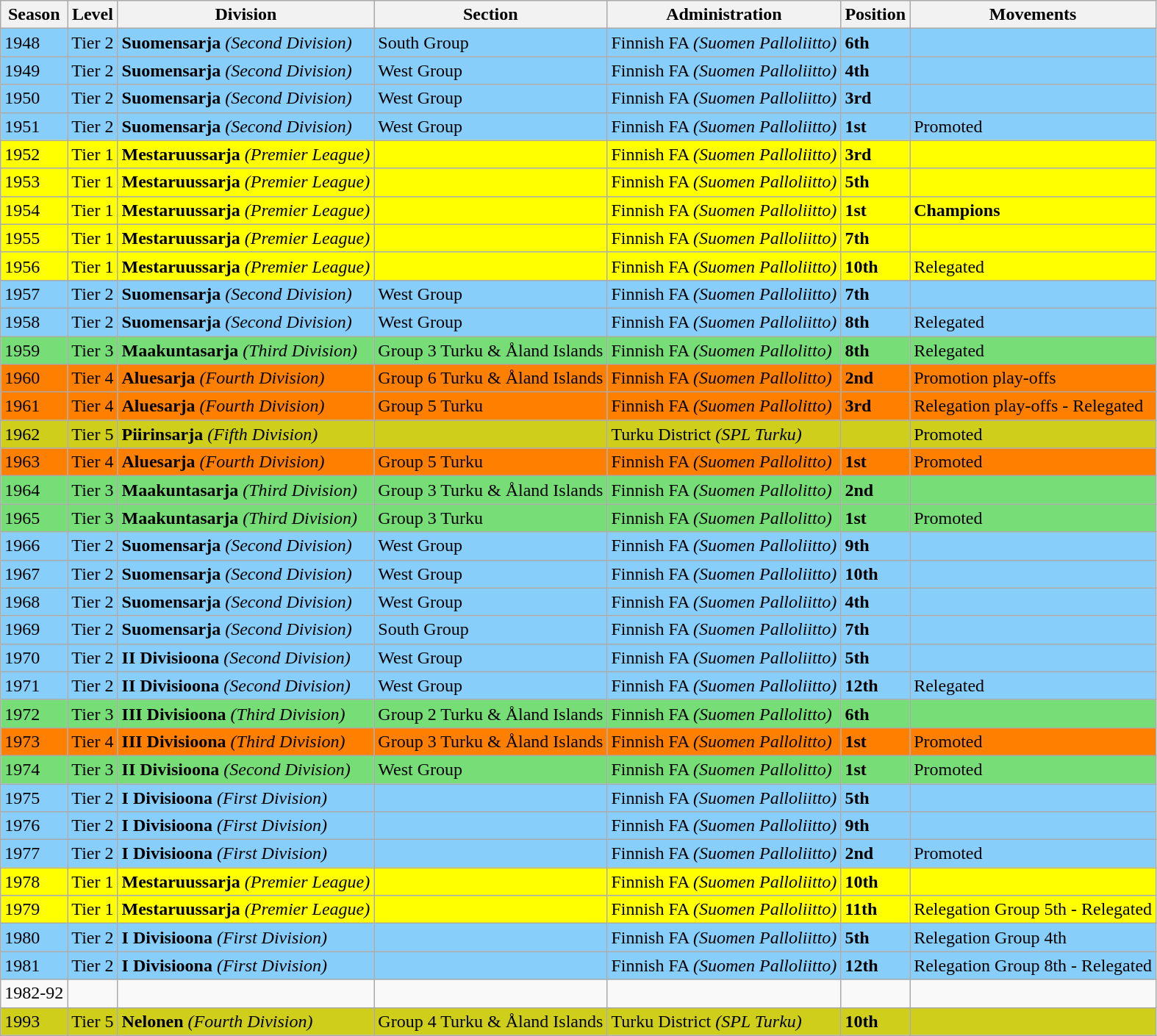<table class="wikitable">
<tr style="background:#f0f6fa;">
<th><strong>Season</strong></th>
<th><strong>Level</strong></th>
<th><strong>Division</strong></th>
<th><strong>Section</strong></th>
<th><strong>Administration</strong></th>
<th><strong>Position</strong></th>
<th><strong>Movements</strong></th>
</tr>
<tr>
<td style="background:#87CEFA;">1948</td>
<td style="background:#87CEFA;">Tier 2</td>
<td style="background:#87CEFA;"><strong>Suomensarja</strong> <em>(Second Division)</em></td>
<td style="background:#87CEFA;">South Group</td>
<td style="background:#87CEFA;">Finnish FA <em>(Suomen Palloliitto)</em></td>
<td style="background:#87CEFA;"><strong>6th</strong></td>
<td style="background:#87CEFA;"></td>
</tr>
<tr>
<td style="background:#87CEFA;">1949</td>
<td style="background:#87CEFA;">Tier 2</td>
<td style="background:#87CEFA;"><strong>Suomensarja</strong> <em>(Second Division)</em></td>
<td style="background:#87CEFA;">West Group</td>
<td style="background:#87CEFA;">Finnish FA <em>(Suomen Palloliitto)</em></td>
<td style="background:#87CEFA;"><strong>4th</strong></td>
<td style="background:#87CEFA;"></td>
</tr>
<tr>
<td style="background:#87CEFA;">1950</td>
<td style="background:#87CEFA;">Tier 2</td>
<td style="background:#87CEFA;"><strong>Suomensarja</strong> <em>(Second Division)</em></td>
<td style="background:#87CEFA;">West Group</td>
<td style="background:#87CEFA;">Finnish FA <em>(Suomen Palloliitto)</em></td>
<td style="background:#87CEFA;"><strong>3rd</strong></td>
<td style="background:#87CEFA;"></td>
</tr>
<tr>
<td style="background:#87CEFA;">1951</td>
<td style="background:#87CEFA;">Tier 2</td>
<td style="background:#87CEFA;"><strong>Suomensarja</strong> <em>(Second Division)</em></td>
<td style="background:#87CEFA;">West Group</td>
<td style="background:#87CEFA;">Finnish FA <em>(Suomen Palloliitto)</em></td>
<td style="background:#87CEFA;"><strong>1st</strong></td>
<td style="background:#87CEFA;">Promoted</td>
</tr>
<tr>
<td style="background:#FFFF00;">1952</td>
<td style="background:#FFFF00;">Tier 1</td>
<td style="background:#FFFF00;"><strong>Mestaruussarja</strong> <em>(Premier League)</em></td>
<td style="background:#FFFF00;"></td>
<td style="background:#FFFF00;">Finnish FA <em>(Suomen Palloliitto)</em></td>
<td style="background:#FFFF00;"><strong>3rd</strong></td>
<td style="background:#FFFF00;"></td>
</tr>
<tr>
<td style="background:#FFFF00;">1953</td>
<td style="background:#FFFF00;">Tier 1</td>
<td style="background:#FFFF00;"><strong>Mestaruussarja</strong> <em>(Premier League)</em></td>
<td style="background:#FFFF00;"></td>
<td style="background:#FFFF00;">Finnish FA <em>(Suomen Palloliitto)</em></td>
<td style="background:#FFFF00;"><strong>5th</strong></td>
<td style="background:#FFFF00;"></td>
</tr>
<tr>
<td style="background:#FFFF00;">1954</td>
<td style="background:#FFFF00;">Tier 1</td>
<td style="background:#FFFF00;"><strong>Mestaruussarja</strong> <em>(Premier League)</em></td>
<td style="background:#FFFF00;"></td>
<td style="background:#FFFF00;">Finnish FA <em>(Suomen Palloliitto)</em></td>
<td style="background:#FFFF00;"><strong>1st</strong></td>
<td style="background:#FFFF00;"><strong>Champions</strong></td>
</tr>
<tr>
<td style="background:#FFFF00;">1955</td>
<td style="background:#FFFF00;">Tier 1</td>
<td style="background:#FFFF00;"><strong>Mestaruussarja</strong> <em>(Premier League)</em></td>
<td style="background:#FFFF00;"></td>
<td style="background:#FFFF00;">Finnish FA <em>(Suomen Palloliitto)</em></td>
<td style="background:#FFFF00;"><strong>7th</strong></td>
<td style="background:#FFFF00;"></td>
</tr>
<tr>
<td style="background:#FFFF00;">1956</td>
<td style="background:#FFFF00;">Tier 1</td>
<td style="background:#FFFF00;"><strong>Mestaruussarja</strong> <em>(Premier League)</em></td>
<td style="background:#FFFF00;"></td>
<td style="background:#FFFF00;">Finnish FA <em>(Suomen Palloliitto)</em></td>
<td style="background:#FFFF00;"><strong>10th</strong></td>
<td style="background:#FFFF00;">Relegated</td>
</tr>
<tr>
<td style="background:#87CEFA;">1957</td>
<td style="background:#87CEFA;">Tier 2</td>
<td style="background:#87CEFA;"><strong>Suomensarja</strong> <em>(Second Division)</em></td>
<td style="background:#87CEFA;">West Group</td>
<td style="background:#87CEFA;">Finnish FA <em>(Suomen Palloliitto)</em></td>
<td style="background:#87CEFA;"><strong>7th</strong></td>
<td style="background:#87CEFA;"></td>
</tr>
<tr>
<td style="background:#87CEFA;">1958</td>
<td style="background:#87CEFA;">Tier 2</td>
<td style="background:#87CEFA;"><strong>Suomensarja</strong> <em>(Second Division)</em></td>
<td style="background:#87CEFA;">West Group</td>
<td style="background:#87CEFA;">Finnish FA <em>(Suomen Palloliitto)</em></td>
<td style="background:#87CEFA;"><strong>8th</strong></td>
<td style="background:#87CEFA;">Relegated</td>
</tr>
<tr>
<td style="background:#77DD77;">1959</td>
<td style="background:#77DD77;">Tier 3</td>
<td style="background:#77DD77;"><strong>Maakuntasarja</strong> <em>(Third Division)</em></td>
<td style="background:#77DD77;">Group 3 Turku & Åland Islands</td>
<td style="background:#77DD77;">Finnish FA <em>(Suomen Pallolitto)</em></td>
<td style="background:#77DD77;"><strong>8th</strong></td>
<td style="background:#77DD77;">Relegated</td>
</tr>
<tr>
<td style="background:#FF7F00;">1960</td>
<td style="background:#FF7F00;">Tier 4</td>
<td style="background:#FF7F00;"><strong>Aluesarja</strong> <em>(Fourth Division)</em></td>
<td style="background:#FF7F00;">Group 6 Turku & Åland Islands</td>
<td style="background:#FF7F00;">Finnish FA <em>(Suomen Pallolitto)</em></td>
<td style="background:#FF7F00;"><strong>2nd</strong></td>
<td style="background:#FF7F00;">Promotion play-offs</td>
</tr>
<tr>
<td style="background:#FF7F00;">1961</td>
<td style="background:#FF7F00;">Tier 4</td>
<td style="background:#FF7F00;"><strong>Aluesarja</strong> <em>(Fourth Division)</em></td>
<td style="background:#FF7F00;">Group 5 Turku</td>
<td style="background:#FF7F00;">Finnish FA <em>(Suomen Pallolitto)</em></td>
<td style="background:#FF7F00;"><strong>3rd</strong></td>
<td style="background:#FF7F00;">Relegation play-offs - Relegated</td>
</tr>
<tr>
<td style="background:#CECE1B;">1962</td>
<td style="background:#CECE1B;">Tier 5</td>
<td style="background:#CECE1B;"><strong>Piirinsarja</strong> <em>(Fifth Division)</em></td>
<td style="background:#CECE1B;"></td>
<td style="background:#CECE1B;">Turku District <em>(SPL Turku)</em></td>
<td style="background:#CECE1B;"></td>
<td style="background:#CECE1B;">Promoted</td>
</tr>
<tr>
<td style="background:#FF7F00;">1963</td>
<td style="background:#FF7F00;">Tier 4</td>
<td style="background:#FF7F00;"><strong>Aluesarja</strong> <em>(Fourth Division)</em></td>
<td style="background:#FF7F00;">Group 5 Turku</td>
<td style="background:#FF7F00;">Finnish FA <em>(Suomen Pallolitto)</em></td>
<td style="background:#FF7F00;"><strong>1st</strong></td>
<td style="background:#FF7F00;">Promoted</td>
</tr>
<tr>
<td style="background:#77DD77;">1964</td>
<td style="background:#77DD77;">Tier 3</td>
<td style="background:#77DD77;"><strong>Maakuntasarja</strong> <em>(Third Division)</em></td>
<td style="background:#77DD77;">Group 3 Turku & Åland Islands</td>
<td style="background:#77DD77;">Finnish FA <em>(Suomen Pallolitto)</em></td>
<td style="background:#77DD77;"><strong>2nd</strong></td>
<td style="background:#77DD77;"></td>
</tr>
<tr>
<td style="background:#77DD77;">1965</td>
<td style="background:#77DD77;">Tier 3</td>
<td style="background:#77DD77;"><strong>Maakuntasarja</strong> <em>(Third Division)</em></td>
<td style="background:#77DD77;">Group 3 Turku</td>
<td style="background:#77DD77;">Finnish FA <em>(Suomen Pallolitto)</em></td>
<td style="background:#77DD77;"><strong>1st</strong></td>
<td style="background:#77DD77;">Promoted</td>
</tr>
<tr>
<td style="background:#87CEFA;">1966</td>
<td style="background:#87CEFA;">Tier 2</td>
<td style="background:#87CEFA;"><strong>Suomensarja</strong> <em>(Second Division)</em></td>
<td style="background:#87CEFA;">West Group</td>
<td style="background:#87CEFA;">Finnish FA <em>(Suomen Palloliitto)</em></td>
<td style="background:#87CEFA;"><strong>9th</strong></td>
<td style="background:#87CEFA;"></td>
</tr>
<tr>
<td style="background:#87CEFA;">1967</td>
<td style="background:#87CEFA;">Tier 2</td>
<td style="background:#87CEFA;"><strong>Suomensarja</strong> <em>(Second Division)</em></td>
<td style="background:#87CEFA;">West Group</td>
<td style="background:#87CEFA;">Finnish FA <em>(Suomen Palloliitto)</em></td>
<td style="background:#87CEFA;"><strong>10th</strong></td>
<td style="background:#87CEFA;"></td>
</tr>
<tr>
<td style="background:#87CEFA;">1968</td>
<td style="background:#87CEFA;">Tier 2</td>
<td style="background:#87CEFA;"><strong>Suomensarja</strong> <em>(Second Division)</em></td>
<td style="background:#87CEFA;">West Group</td>
<td style="background:#87CEFA;">Finnish FA <em>(Suomen Palloliitto)</em></td>
<td style="background:#87CEFA;"><strong>4th</strong></td>
<td style="background:#87CEFA;"></td>
</tr>
<tr>
<td style="background:#87CEFA;">1969</td>
<td style="background:#87CEFA;">Tier 2</td>
<td style="background:#87CEFA;"><strong>Suomensarja</strong> <em>(Second Division)</em></td>
<td style="background:#87CEFA;">South Group</td>
<td style="background:#87CEFA;">Finnish FA <em>(Suomen Palloliitto)</em></td>
<td style="background:#87CEFA;"><strong>7th</strong></td>
<td style="background:#87CEFA;"></td>
</tr>
<tr>
<td style="background:#87CEFA;">1970</td>
<td style="background:#87CEFA;">Tier 2</td>
<td style="background:#87CEFA;"><strong>II Divisioona</strong> <em>(Second Division)</em></td>
<td style="background:#87CEFA;">West Group</td>
<td style="background:#87CEFA;">Finnish FA <em>(Suomen Palloliitto)</em></td>
<td style="background:#87CEFA;"><strong>5th</strong></td>
<td style="background:#87CEFA;"></td>
</tr>
<tr>
<td style="background:#87CEFA;">1971</td>
<td style="background:#87CEFA;">Tier 2</td>
<td style="background:#87CEFA;"><strong>II Divisioona</strong> <em>(Second Division)</em></td>
<td style="background:#87CEFA;">West Group</td>
<td style="background:#87CEFA;">Finnish FA <em>(Suomen Palloliitto)</em></td>
<td style="background:#87CEFA;"><strong>12th</strong></td>
<td style="background:#87CEFA;">Relegated</td>
</tr>
<tr>
<td style="background:#77DD77;">1972</td>
<td style="background:#77DD77;">Tier 3</td>
<td style="background:#77DD77;"><strong>III Divisioona</strong> <em>(Third Division)</em></td>
<td style="background:#77DD77;">Group 2 Turku & Åland Islands</td>
<td style="background:#77DD77;">Finnish FA <em>(Suomen Pallolitto)</em></td>
<td style="background:#77DD77;"><strong>6th</strong></td>
<td style="background:#77DD77;"></td>
</tr>
<tr>
<td style="background:#FF7F00;">1973</td>
<td style="background:#FF7F00;">Tier 4</td>
<td style="background:#FF7F00;"><strong>III Divisioona</strong> <em>(Third Division)</em></td>
<td style="background:#FF7F00;">Group 3 Turku & Åland Islands</td>
<td style="background:#FF7F00;">Finnish FA <em>(Suomen Pallolitto)</em></td>
<td style="background:#FF7F00;"><strong>1st</strong></td>
<td style="background:#FF7F00;">Promoted</td>
</tr>
<tr>
<td style="background:#77DD77;">1974</td>
<td style="background:#77DD77;">Tier 3</td>
<td style="background:#77DD77;"><strong>II Divisioona</strong> <em>(Second Division)</em></td>
<td style="background:#77DD77;">West Group</td>
<td style="background:#77DD77;">Finnish FA <em>(Suomen Pallolitto)</em></td>
<td style="background:#77DD77;"><strong>1st</strong></td>
<td style="background:#77DD77;">Promoted</td>
</tr>
<tr>
<td style="background:#87CEFA;">1975</td>
<td style="background:#87CEFA;">Tier 2</td>
<td style="background:#87CEFA;"><strong>I Divisioona</strong> <em>(First Division)</em></td>
<td style="background:#87CEFA;"></td>
<td style="background:#87CEFA;">Finnish FA <em>(Suomen Palloliitto)</em></td>
<td style="background:#87CEFA;"><strong>5th</strong></td>
<td style="background:#87CEFA;"></td>
</tr>
<tr>
<td style="background:#87CEFA;">1976</td>
<td style="background:#87CEFA;">Tier 2</td>
<td style="background:#87CEFA;"><strong>I Divisioona</strong> <em>(First Division)</em></td>
<td style="background:#87CEFA;"></td>
<td style="background:#87CEFA;">Finnish FA <em>(Suomen Palloliitto)</em></td>
<td style="background:#87CEFA;"><strong>9th</strong></td>
<td style="background:#87CEFA;"></td>
</tr>
<tr>
<td style="background:#87CEFA;">1977</td>
<td style="background:#87CEFA;">Tier 2</td>
<td style="background:#87CEFA;"><strong>I Divisioona</strong> <em>(First Division)</em></td>
<td style="background:#87CEFA;"></td>
<td style="background:#87CEFA;">Finnish FA <em>(Suomen Palloliitto)</em></td>
<td style="background:#87CEFA;"><strong>2nd</strong></td>
<td style="background:#87CEFA;">Promoted</td>
</tr>
<tr>
<td style="background:#FFFF00;">1978</td>
<td style="background:#FFFF00;">Tier 1</td>
<td style="background:#FFFF00;"><strong>Mestaruussarja</strong> <em>(Premier League)</em></td>
<td style="background:#FFFF00;"></td>
<td style="background:#FFFF00;">Finnish FA <em>(Suomen Palloliitto)</em></td>
<td style="background:#FFFF00;"><strong>10th</strong></td>
<td style="background:#FFFF00;"></td>
</tr>
<tr>
<td style="background:#FFFF00;">1979</td>
<td style="background:#FFFF00;">Tier 1</td>
<td style="background:#FFFF00;"><strong>Mestaruussarja</strong> <em>(Premier League)</em></td>
<td style="background:#FFFF00;"></td>
<td style="background:#FFFF00;">Finnish FA <em>(Suomen Palloliitto)</em></td>
<td style="background:#FFFF00;"><strong>11th</strong></td>
<td style="background:#FFFF00;">Relegation Group 5th - Relegated</td>
</tr>
<tr>
<td style="background:#87CEFA;">1980</td>
<td style="background:#87CEFA;">Tier 2</td>
<td style="background:#87CEFA;"><strong>I Divisioona</strong> <em>(First Division)</em></td>
<td style="background:#87CEFA;"></td>
<td style="background:#87CEFA;">Finnish FA <em>(Suomen Palloliitto)</em></td>
<td style="background:#87CEFA;"><strong>5th</strong></td>
<td style="background:#87CEFA;">Relegation Group 4th</td>
</tr>
<tr>
<td style="background:#87CEFA;">1981</td>
<td style="background:#87CEFA;">Tier 2</td>
<td style="background:#87CEFA;"><strong>I Divisioona</strong> <em>(First Division)</em></td>
<td style="background:#87CEFA;"></td>
<td style="background:#87CEFA;">Finnish FA <em>(Suomen Palloliitto)</em></td>
<td style="background:#87CEFA;"><strong>12th</strong></td>
<td style="background:#87CEFA;">Relegation Group 8th - Relegated</td>
</tr>
<tr>
<td style="background:;">1982-92</td>
<td style="background:;"></td>
<td style="background:;"></td>
<td style="background:;"></td>
<td style="background:;"></td>
<td style="background:;"></td>
<td style="background:;"></td>
</tr>
<tr>
<td style="background:#CECE1B;">1993</td>
<td style="background:#CECE1B;">Tier 5</td>
<td style="background:#CECE1B;"><strong>Nelonen</strong> <em>(Fourth Division)</em></td>
<td style="background:#CECE1B;">Group 4 Turku & Åland Islands</td>
<td style="background:#CECE1B;">Turku District <em>(SPL Turku)</em></td>
<td style="background:#CECE1B;"><strong>10th</strong></td>
<td style="background:#CECE1B;"></td>
</tr>
</table>
